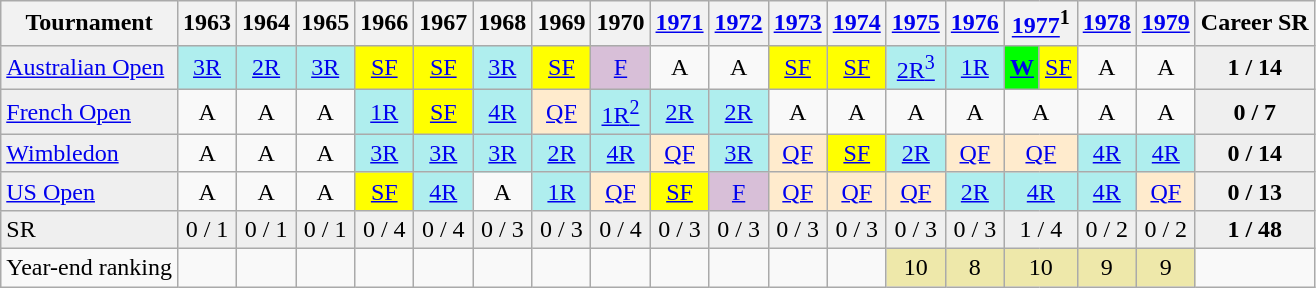<table class="wikitable">
<tr>
<th>Tournament</th>
<th>1963</th>
<th>1964</th>
<th>1965</th>
<th>1966</th>
<th>1967</th>
<th>1968</th>
<th>1969</th>
<th>1970</th>
<th><a href='#'>1971</a></th>
<th><a href='#'>1972</a></th>
<th><a href='#'>1973</a></th>
<th><a href='#'>1974</a></th>
<th><a href='#'>1975</a></th>
<th><a href='#'>1976</a></th>
<th colspan="2"><a href='#'>1977</a><sup>1</sup></th>
<th><a href='#'>1978</a></th>
<th><a href='#'>1979</a></th>
<th>Career SR</th>
</tr>
<tr>
<td style="background:#EFEFEF;"><a href='#'>Australian Open</a></td>
<td align="center" style="background:#afeeee;"><a href='#'>3R</a></td>
<td align="center" style="background:#afeeee;"><a href='#'>2R</a></td>
<td align="center" style="background:#afeeee;"><a href='#'>3R</a></td>
<td align="center" style="background:yellow;"><a href='#'>SF</a></td>
<td align="center" style="background:yellow;"><a href='#'>SF</a></td>
<td align="center" style="background:#afeeee;"><a href='#'>3R</a></td>
<td align="center" style="background:yellow;"><a href='#'>SF</a></td>
<td align="center" style="background:#D8BFD8;"><a href='#'>F</a></td>
<td align="center">A</td>
<td align="center">A</td>
<td align="center" style="background:yellow;"><a href='#'>SF</a></td>
<td align="center" style="background:yellow;"><a href='#'>SF</a></td>
<td align="center" style="background:#afeeee;"><a href='#'>2R<sup>3</sup></a></td>
<td align="center" style="background:#afeeee;"><a href='#'>1R</a></td>
<td align="center" style="background:#00ff00;"><strong><a href='#'>W</a></strong></td>
<td align="center" style="background:yellow;"><a href='#'>SF</a></td>
<td align="center">A</td>
<td align="center">A</td>
<td align="center" style="background:#EFEFEF;"><strong>1 / 14</strong></td>
</tr>
<tr>
<td style="background:#EFEFEF;"><a href='#'>French Open</a></td>
<td align="center">A</td>
<td align="center">A</td>
<td align="center">A</td>
<td align="center" style="background:#afeeee;"><a href='#'>1R</a></td>
<td align="center" style="background:yellow;"><a href='#'>SF</a></td>
<td align="center" style="background:#afeeee;"><a href='#'>4R</a></td>
<td align="center" style="background:#ffebcd;"><a href='#'>QF</a></td>
<td align="center" style="background:#afeeee;"><a href='#'>1R<sup>2</sup></a></td>
<td align="center" style="background:#afeeee;"><a href='#'>2R</a></td>
<td align="center" style="background:#afeeee;"><a href='#'>2R</a></td>
<td align="center">A</td>
<td align="center">A</td>
<td align="center">A</td>
<td align="center">A</td>
<td colspan="2" align="center">A</td>
<td align="center">A</td>
<td align="center">A</td>
<td align="center" style="background:#EFEFEF;"><strong>0 / 7</strong></td>
</tr>
<tr>
<td style="background:#EFEFEF;"><a href='#'>Wimbledon</a></td>
<td align="center">A</td>
<td align="center">A</td>
<td align="center">A</td>
<td align="center" style="background:#afeeee;"><a href='#'>3R</a></td>
<td align="center" style="background:#afeeee;"><a href='#'>3R</a></td>
<td align="center" style="background:#afeeee;"><a href='#'>3R</a></td>
<td align="center" style="background:#afeeee;"><a href='#'>2R</a></td>
<td align="center" style="background:#afeeee;"><a href='#'>4R</a></td>
<td align="center" style="background:#ffebcd;"><a href='#'>QF</a></td>
<td align="center" style="background:#afeeee;"><a href='#'>3R</a></td>
<td align="center" style="background:#ffebcd;"><a href='#'>QF</a></td>
<td align="center" style="background:yellow;"><a href='#'>SF</a></td>
<td align="center" style="background:#afeeee;"><a href='#'>2R</a></td>
<td align="center" style="background:#ffebcd;"><a href='#'>QF</a></td>
<td colspan="2" align="center" style="background:#ffebcd;"><a href='#'>QF</a></td>
<td align="center" style="background:#afeeee;"><a href='#'>4R</a></td>
<td align="center" style="background:#afeeee;"><a href='#'>4R</a></td>
<td align="center" style="background:#EFEFEF;"><strong>0 / 14</strong></td>
</tr>
<tr>
<td style="background:#EFEFEF;"><a href='#'>US Open</a></td>
<td align="center">A</td>
<td align="center">A</td>
<td align="center">A</td>
<td align="center" style="background:yellow;"><a href='#'>SF</a></td>
<td align="center"  style="background:#afeeee;"><a href='#'>4R</a></td>
<td align="center">A</td>
<td align="center" style="background:#afeeee;"><a href='#'>1R</a></td>
<td align="center" style="background:#ffebcd;"><a href='#'>QF</a></td>
<td align="center" style="background:yellow;"><a href='#'>SF</a></td>
<td align="center" style="background:#D8BFD8;"><a href='#'>F</a></td>
<td align="center" style="background:#ffebcd;"><a href='#'>QF</a></td>
<td align="center" style="background:#ffebcd;"><a href='#'>QF</a></td>
<td align="center" style="background:#ffebcd;"><a href='#'>QF</a></td>
<td align="center" style="background:#afeeee;"><a href='#'>2R</a></td>
<td colspan="2" align="center" style="background:#afeeee;"><a href='#'>4R</a></td>
<td align="center" style="background:#afeeee;"><a href='#'>4R</a></td>
<td align="center" style="background:#ffebcd;"><a href='#'>QF</a></td>
<td align="center" style="background:#EFEFEF;"><strong>0 / 13</strong></td>
</tr>
<tr>
<td style="background:#EFEFEF;">SR</td>
<td align="center" style="background:#EFEFEF;">0 / 1</td>
<td align="center" style="background:#EFEFEF;">0 / 1</td>
<td align="center" style="background:#EFEFEF;">0 / 1</td>
<td align="center" style="background:#EFEFEF;">0 / 4</td>
<td align="center" style="background:#EFEFEF;">0 / 4</td>
<td align="center" style="background:#EFEFEF;">0 / 3</td>
<td align="center" style="background:#EFEFEF;">0 / 3</td>
<td align="center" style="background:#EFEFEF;">0 / 4</td>
<td align="center" style="background:#EFEFEF;">0 / 3</td>
<td align="center" style="background:#EFEFEF;">0 / 3</td>
<td align="center" style="background:#EFEFEF;">0 / 3</td>
<td align="center" style="background:#EFEFEF;">0 / 3</td>
<td align="center" style="background:#EFEFEF;">0 / 3</td>
<td align="center" style="background:#EFEFEF;">0 / 3</td>
<td colspan="2" align="center" style="background:#EFEFEF;">1 / 4</td>
<td align="center" style="background:#EFEFEF;">0 / 2</td>
<td align="center" style="background:#EFEFEF;">0 / 2</td>
<td align="center" style="background:#EFEFEF;"><strong>1 / 48</strong></td>
</tr>
<tr>
<td align=left>Year-end ranking</td>
<td align="center"></td>
<td align="center"></td>
<td align="center"></td>
<td align="center"></td>
<td align="center"></td>
<td align="center"></td>
<td align="center"></td>
<td align="center"></td>
<td align="center"></td>
<td align="center"></td>
<td align="center"></td>
<td align="center"></td>
<td align="center" bgcolor=EEE8AA>10</td>
<td align="center" bgcolor=EEE8AA>8</td>
<td colspan="2" align="center" bgcolor=EEE8AA>10</td>
<td align="center" bgcolor=EEE8AA>9</td>
<td align="center" bgcolor=EEE8AA>9</td>
</tr>
</table>
